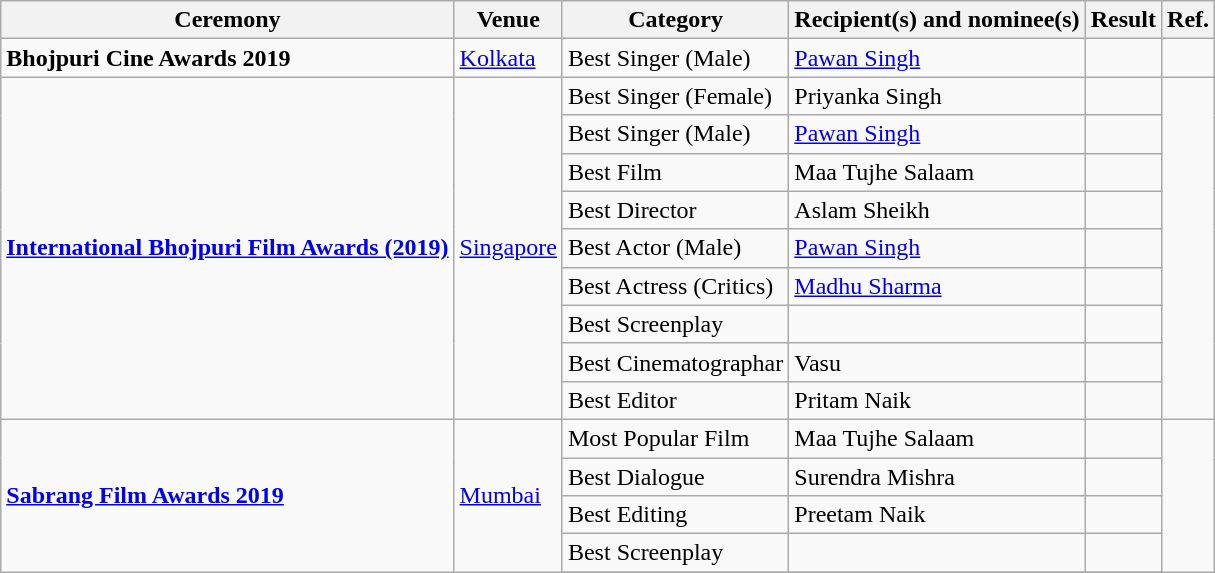<table class="wikitable sortable">
<tr>
<th>Ceremony</th>
<th>Venue</th>
<th>Category</th>
<th>Recipient(s) and nominee(s)</th>
<th>Result</th>
<th>Ref.</th>
</tr>
<tr>
<td><strong>Bhojpuri Cine Awards 2019</strong></td>
<td><a href='#'>Kolkata</a></td>
<td>Best Singer (Male)</td>
<td><a href='#'>Pawan Singh</a></td>
<td></td>
<td></td>
</tr>
<tr>
<td rowspan=9><a href='#'><strong>International Bhojpuri Film Awards (2019)</strong></a></td>
<td rowspan=9><a href='#'>Singapore</a></td>
<td>Best Singer (Female)</td>
<td>Priyanka Singh</td>
<td></td>
<td rowspan=9></td>
</tr>
<tr>
<td>Best Singer (Male)</td>
<td><a href='#'>Pawan Singh</a></td>
<td></td>
</tr>
<tr>
<td>Best Film</td>
<td>Maa Tujhe Salaam</td>
<td></td>
</tr>
<tr>
<td>Best Director</td>
<td>Aslam Sheikh</td>
<td></td>
</tr>
<tr>
<td>Best Actor (Male)</td>
<td><a href='#'>Pawan Singh</a></td>
<td></td>
</tr>
<tr>
<td>Best Actress (Critics)</td>
<td><a href='#'>Madhu Sharma</a></td>
<td></td>
</tr>
<tr>
<td>Best Screenplay</td>
<td></td>
<td></td>
</tr>
<tr>
<td>Best Cinematographar</td>
<td>Vasu</td>
<td></td>
</tr>
<tr>
<td>Best Editor</td>
<td>Pritam Naik</td>
<td></td>
</tr>
<tr>
<td rowspan="5"><strong><a href='#'>Sabrang Film Awards 2019</a></strong></td>
<td rowspan="5"><a href='#'>Mumbai</a></td>
<td>Most Popular Film</td>
<td>Maa Tujhe Salaam</td>
<td></td>
<td rowspan="5"></td>
</tr>
<tr>
<td>Best Dialogue</td>
<td>Surendra Mishra</td>
<td></td>
</tr>
<tr>
<td>Best Editing</td>
<td>Preetam Naik</td>
<td></td>
</tr>
<tr>
<td>Best Screenplay</td>
<td></td>
<td></td>
</tr>
<tr>
</tr>
</table>
